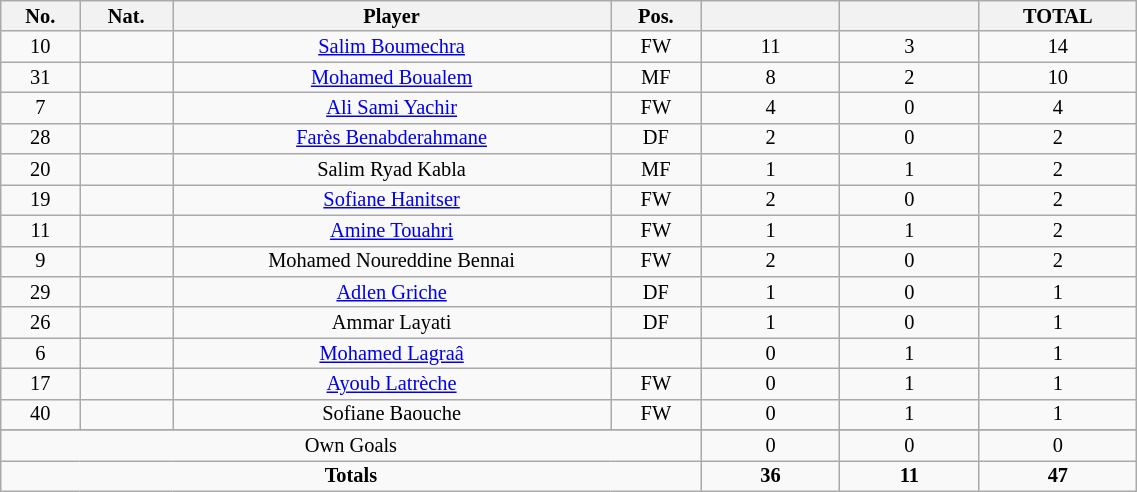<table class="wikitable sortable alternance"  style="font-size:85%; text-align:center; line-height:14px; width:60%;">
<tr>
<th width=10>No.</th>
<th width=10>Nat.</th>
<th width=140>Player</th>
<th width=10>Pos.</th>
<th width=40></th>
<th width=40></th>
<th width=10>TOTAL</th>
</tr>
<tr>
<td>10</td>
<td></td>
<td><a href='#'>Salim Boumechra</a></td>
<td>FW</td>
<td>11</td>
<td>3</td>
<td>14</td>
</tr>
<tr>
<td>31</td>
<td></td>
<td><a href='#'>Mohamed Boualem</a></td>
<td>MF</td>
<td>8</td>
<td>2</td>
<td>10</td>
</tr>
<tr>
<td>7</td>
<td></td>
<td><a href='#'>Ali Sami Yachir</a></td>
<td>FW</td>
<td>4</td>
<td>0</td>
<td>4</td>
</tr>
<tr>
<td>28</td>
<td></td>
<td><a href='#'>Farès Benabderahmane</a></td>
<td>DF</td>
<td>2</td>
<td>0</td>
<td>2</td>
</tr>
<tr>
<td>20</td>
<td></td>
<td>Salim Ryad Kabla</td>
<td>MF</td>
<td>1</td>
<td>1</td>
<td>2</td>
</tr>
<tr>
<td>19</td>
<td></td>
<td><a href='#'>Sofiane Hanitser</a></td>
<td>FW</td>
<td>2</td>
<td>0</td>
<td>2</td>
</tr>
<tr>
<td>11</td>
<td></td>
<td><a href='#'>Amine Touahri</a></td>
<td>FW</td>
<td>1</td>
<td>1</td>
<td>2</td>
</tr>
<tr>
<td>9</td>
<td></td>
<td>Mohamed Noureddine Bennai</td>
<td>FW</td>
<td>2</td>
<td>0</td>
<td>2</td>
</tr>
<tr>
<td>29</td>
<td></td>
<td><a href='#'>Adlen Griche</a></td>
<td>DF</td>
<td>1</td>
<td>0</td>
<td>1</td>
</tr>
<tr>
<td>26</td>
<td></td>
<td>Ammar Layati</td>
<td>DF</td>
<td>1</td>
<td>0</td>
<td>1</td>
</tr>
<tr>
<td>6</td>
<td></td>
<td><a href='#'>Mohamed Lagraâ</a></td>
<td></td>
<td>0</td>
<td>1</td>
<td>1</td>
</tr>
<tr>
<td>17</td>
<td></td>
<td><a href='#'>Ayoub Latrèche</a></td>
<td>FW</td>
<td>0</td>
<td>1</td>
<td>1</td>
</tr>
<tr>
<td>40</td>
<td></td>
<td>Sofiane Baouche</td>
<td>FW</td>
<td>0</td>
<td>1</td>
<td>1</td>
</tr>
<tr>
</tr>
<tr class="sortbottom">
<td colspan="4">Own Goals</td>
<td>0</td>
<td>0</td>
<td>0</td>
</tr>
<tr class="sortbottom">
<td colspan="4"><strong>Totals</strong></td>
<td><strong>36</strong></td>
<td><strong>11</strong></td>
<td><strong>47</strong></td>
</tr>
</table>
